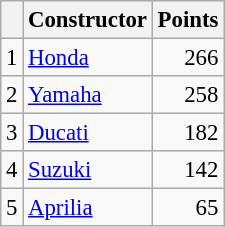<table class="wikitable" style="font-size: 95%;">
<tr>
<th></th>
<th>Constructor</th>
<th>Points</th>
</tr>
<tr>
<td align=center>1</td>
<td> <a href='#'>Honda</a></td>
<td align=right>266</td>
</tr>
<tr>
<td align=center>2</td>
<td> <a href='#'>Yamaha</a></td>
<td align=right>258</td>
</tr>
<tr>
<td align=center>3</td>
<td> <a href='#'>Ducati</a></td>
<td align=right>182</td>
</tr>
<tr>
<td align=center>4</td>
<td> <a href='#'>Suzuki</a></td>
<td align=right>142</td>
</tr>
<tr>
<td align=center>5</td>
<td> <a href='#'>Aprilia</a></td>
<td align=right>65</td>
</tr>
</table>
